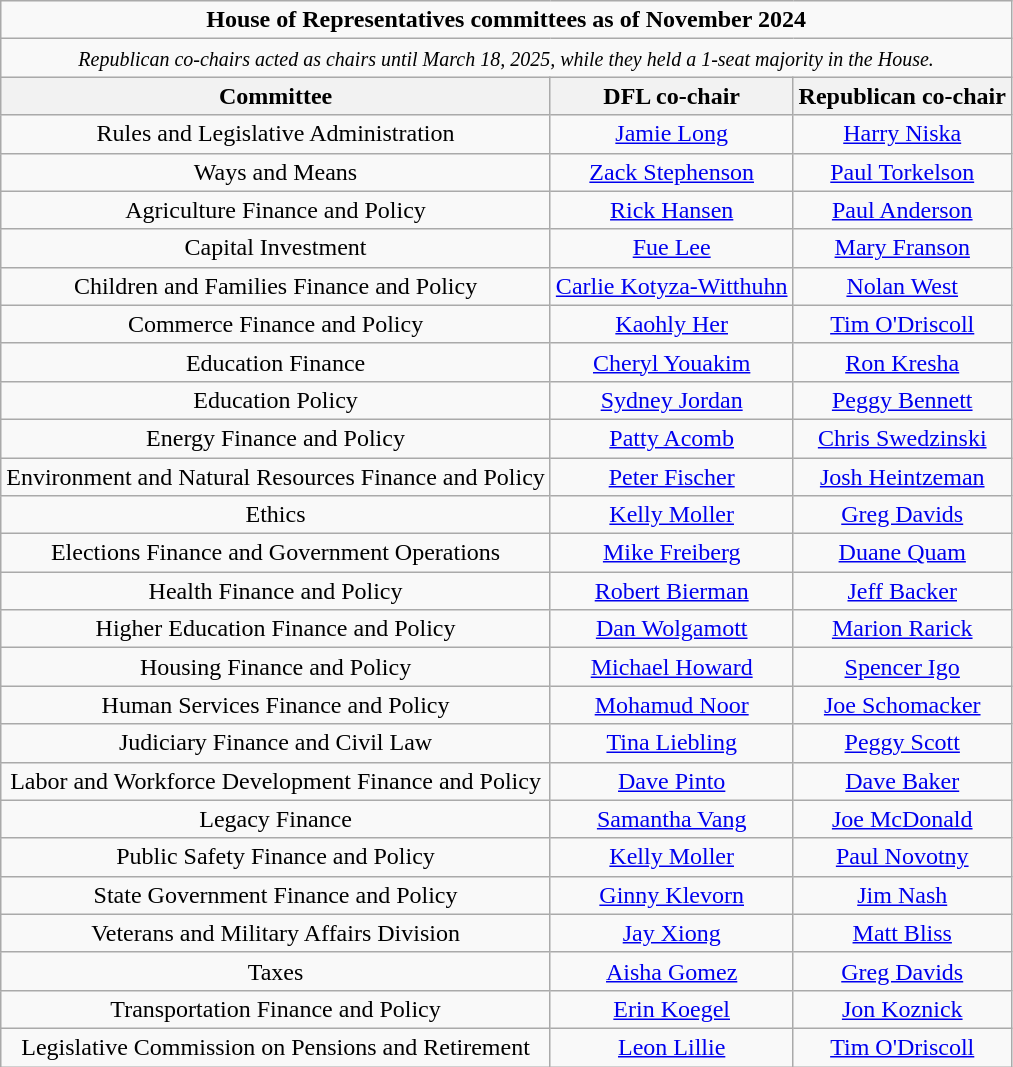<table class="wikitable" width="auto" style="text-align: center">
<tr>
<td colspan=3 style="text-align:center"><strong>House of Representatives committees as of November 2024</strong></td>
</tr>
<tr>
<td colspan=3 style="text-align:center"><small><em>Republican co-chairs acted as chairs until March 18, 2025, while they held a 1-seat majority in the House.</em></small></td>
</tr>
<tr>
<th>Committee</th>
<th>DFL co-chair</th>
<th>Republican co-chair</th>
</tr>
<tr>
<td>Rules and Legislative Administration</td>
<td><a href='#'>Jamie Long</a></td>
<td><a href='#'>Harry Niska</a></td>
</tr>
<tr>
<td>Ways and Means</td>
<td><a href='#'>Zack Stephenson</a></td>
<td><a href='#'>Paul Torkelson</a></td>
</tr>
<tr>
<td>Agriculture Finance and Policy</td>
<td><a href='#'>Rick Hansen</a></td>
<td><a href='#'>Paul Anderson</a></td>
</tr>
<tr>
<td>Capital Investment</td>
<td><a href='#'>Fue Lee</a></td>
<td><a href='#'>Mary Franson</a></td>
</tr>
<tr>
<td>Children and Families Finance and Policy</td>
<td><a href='#'>Carlie Kotyza-Witthuhn</a></td>
<td><a href='#'>Nolan West</a></td>
</tr>
<tr>
<td>Commerce Finance and Policy</td>
<td><a href='#'>Kaohly Her</a></td>
<td><a href='#'>Tim O'Driscoll</a></td>
</tr>
<tr>
<td>Education Finance</td>
<td><a href='#'>Cheryl Youakim</a></td>
<td><a href='#'>Ron Kresha</a></td>
</tr>
<tr>
<td>Education Policy</td>
<td><a href='#'>Sydney Jordan</a></td>
<td><a href='#'>Peggy Bennett</a></td>
</tr>
<tr>
<td>Energy Finance and Policy</td>
<td><a href='#'>Patty Acomb</a></td>
<td><a href='#'>Chris Swedzinski</a></td>
</tr>
<tr>
<td>Environment and Natural Resources Finance and Policy</td>
<td><a href='#'>Peter Fischer</a></td>
<td><a href='#'>Josh Heintzeman</a></td>
</tr>
<tr>
<td>Ethics</td>
<td><a href='#'>Kelly Moller</a></td>
<td><a href='#'>Greg Davids</a></td>
</tr>
<tr>
<td>Elections Finance and Government Operations</td>
<td><a href='#'>Mike Freiberg</a></td>
<td><a href='#'>Duane Quam</a></td>
</tr>
<tr>
<td>Health Finance and Policy</td>
<td><a href='#'>Robert Bierman</a></td>
<td><a href='#'>Jeff Backer</a></td>
</tr>
<tr>
<td>Higher Education Finance and Policy</td>
<td><a href='#'>Dan Wolgamott</a></td>
<td><a href='#'>Marion Rarick</a></td>
</tr>
<tr>
<td>Housing Finance and Policy</td>
<td><a href='#'>Michael Howard</a></td>
<td><a href='#'>Spencer Igo</a></td>
</tr>
<tr>
<td>Human Services Finance and Policy</td>
<td><a href='#'>Mohamud Noor</a></td>
<td><a href='#'>Joe Schomacker</a></td>
</tr>
<tr>
<td>Judiciary Finance and Civil Law</td>
<td><a href='#'>Tina Liebling</a></td>
<td><a href='#'>Peggy Scott</a></td>
</tr>
<tr>
<td>Labor and Workforce Development Finance and Policy</td>
<td><a href='#'>Dave Pinto</a></td>
<td><a href='#'>Dave Baker</a></td>
</tr>
<tr>
<td>Legacy Finance</td>
<td><a href='#'>Samantha Vang</a></td>
<td><a href='#'>Joe McDonald</a></td>
</tr>
<tr>
<td>Public Safety Finance and Policy</td>
<td><a href='#'>Kelly Moller</a></td>
<td><a href='#'>Paul Novotny</a></td>
</tr>
<tr>
<td>State Government Finance and Policy</td>
<td><a href='#'>Ginny Klevorn</a></td>
<td><a href='#'>Jim Nash</a></td>
</tr>
<tr>
<td>Veterans and Military Affairs Division</td>
<td><a href='#'>Jay Xiong</a></td>
<td><a href='#'>Matt Bliss</a></td>
</tr>
<tr>
<td>Taxes</td>
<td><a href='#'>Aisha Gomez</a></td>
<td><a href='#'>Greg Davids</a></td>
</tr>
<tr>
<td>Transportation Finance and Policy</td>
<td><a href='#'>Erin Koegel</a></td>
<td><a href='#'>Jon Koznick</a></td>
</tr>
<tr>
<td>Legislative Commission on Pensions and Retirement</td>
<td><a href='#'>Leon Lillie</a></td>
<td><a href='#'>Tim O'Driscoll</a></td>
</tr>
</table>
